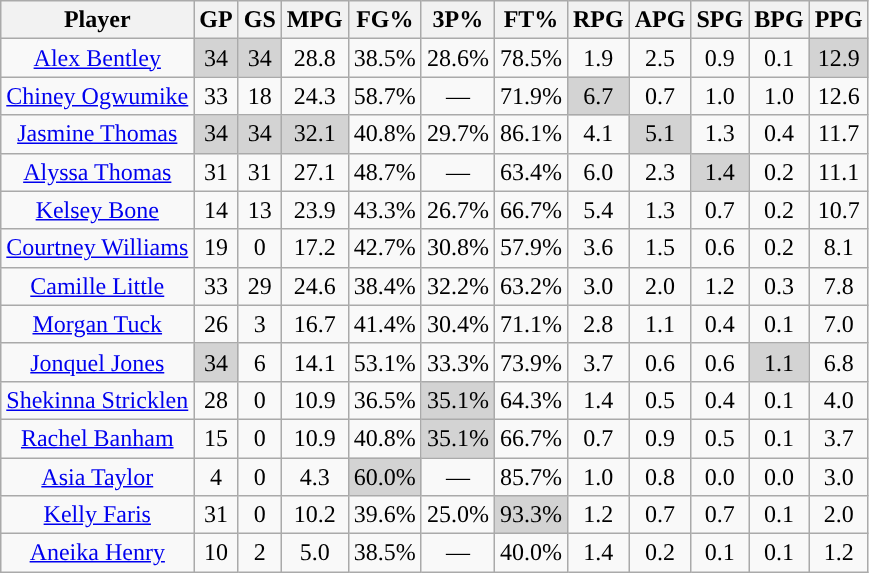<table class="wikitable sortable" style="text-align:center;">
<tr>
<th>Player</th>
<th>GP</th>
<th>GS</th>
<th>MPG</th>
<th>FG%</th>
<th>3P%</th>
<th>FT%</th>
<th>RPG</th>
<th>APG</th>
<th>SPG</th>
<th>BPG</th>
<th>PPG</th>
</tr>
<tr>
<td><a href='#'>Alex Bentley</a></td>
<td style="background:#D3D3D3;">34</td>
<td style="background:#D3D3D3;">34</td>
<td>28.8</td>
<td>38.5%</td>
<td>28.6%</td>
<td>78.5%</td>
<td>1.9</td>
<td>2.5</td>
<td>0.9</td>
<td>0.1</td>
<td style="background:#D3D3D3;">12.9</td>
</tr>
<tr>
<td><a href='#'>Chiney Ogwumike</a></td>
<td>33</td>
<td>18</td>
<td>24.3</td>
<td>58.7%</td>
<td>—</td>
<td>71.9%</td>
<td style="background:#D3D3D3;">6.7</td>
<td>0.7</td>
<td>1.0</td>
<td>1.0</td>
<td>12.6</td>
</tr>
<tr>
<td><a href='#'>Jasmine Thomas</a></td>
<td style="background:#D3D3D3;">34</td>
<td style="background:#D3D3D3;">34</td>
<td style="background:#D3D3D3;">32.1</td>
<td>40.8%</td>
<td>29.7%</td>
<td>86.1%</td>
<td>4.1</td>
<td style="background:#D3D3D3;">5.1</td>
<td>1.3</td>
<td>0.4</td>
<td>11.7</td>
</tr>
<tr>
<td><a href='#'>Alyssa Thomas</a></td>
<td>31</td>
<td>31</td>
<td>27.1</td>
<td>48.7%</td>
<td>—</td>
<td>63.4%</td>
<td>6.0</td>
<td>2.3</td>
<td style="background:#D3D3D3;">1.4</td>
<td>0.2</td>
<td>11.1</td>
</tr>
<tr>
<td><a href='#'>Kelsey Bone</a></td>
<td>14</td>
<td>13</td>
<td>23.9</td>
<td>43.3%</td>
<td>26.7%</td>
<td>66.7%</td>
<td>5.4</td>
<td>1.3</td>
<td>0.7</td>
<td>0.2</td>
<td>10.7</td>
</tr>
<tr>
<td><a href='#'>Courtney Williams</a></td>
<td>19</td>
<td>0</td>
<td>17.2</td>
<td>42.7%</td>
<td>30.8%</td>
<td>57.9%</td>
<td>3.6</td>
<td>1.5</td>
<td>0.6</td>
<td>0.2</td>
<td>8.1</td>
</tr>
<tr>
<td><a href='#'>Camille Little</a></td>
<td>33</td>
<td>29</td>
<td>24.6</td>
<td>38.4%</td>
<td>32.2%</td>
<td>63.2%</td>
<td>3.0</td>
<td>2.0</td>
<td>1.2</td>
<td>0.3</td>
<td>7.8</td>
</tr>
<tr>
<td><a href='#'>Morgan Tuck</a></td>
<td>26</td>
<td>3</td>
<td>16.7</td>
<td>41.4%</td>
<td>30.4%</td>
<td>71.1%</td>
<td>2.8</td>
<td>1.1</td>
<td>0.4</td>
<td>0.1</td>
<td>7.0</td>
</tr>
<tr>
<td><a href='#'>Jonquel Jones</a></td>
<td style="background:#D3D3D3;">34</td>
<td>6</td>
<td>14.1</td>
<td>53.1%</td>
<td>33.3%</td>
<td>73.9%</td>
<td>3.7</td>
<td>0.6</td>
<td>0.6</td>
<td style="background:#D3D3D3;">1.1</td>
<td>6.8</td>
</tr>
<tr>
<td><a href='#'>Shekinna Stricklen</a></td>
<td>28</td>
<td>0</td>
<td>10.9</td>
<td>36.5%</td>
<td style="background:#D3D3D3;">35.1%</td>
<td>64.3%</td>
<td>1.4</td>
<td>0.5</td>
<td>0.4</td>
<td>0.1</td>
<td>4.0</td>
</tr>
<tr>
<td><a href='#'>Rachel Banham</a></td>
<td>15</td>
<td>0</td>
<td>10.9</td>
<td>40.8%</td>
<td style="background:#D3D3D3;">35.1%</td>
<td>66.7%</td>
<td>0.7</td>
<td>0.9</td>
<td>0.5</td>
<td>0.1</td>
<td>3.7</td>
</tr>
<tr>
<td><a href='#'>Asia Taylor</a></td>
<td>4</td>
<td>0</td>
<td>4.3</td>
<td style="background:#D3D3D3;">60.0%</td>
<td>—</td>
<td>85.7%</td>
<td>1.0</td>
<td>0.8</td>
<td>0.0</td>
<td>0.0</td>
<td>3.0</td>
</tr>
<tr>
<td><a href='#'>Kelly Faris</a></td>
<td>31</td>
<td>0</td>
<td>10.2</td>
<td>39.6%</td>
<td>25.0%</td>
<td style="background:#D3D3D3;">93.3%</td>
<td>1.2</td>
<td>0.7</td>
<td>0.7</td>
<td>0.1</td>
<td>2.0</td>
</tr>
<tr>
<td><a href='#'>Aneika Henry</a></td>
<td>10</td>
<td>2</td>
<td>5.0</td>
<td>38.5%</td>
<td>—</td>
<td>40.0%</td>
<td>1.4</td>
<td>0.2</td>
<td>0.1</td>
<td>0.1</td>
<td>1.2</td>
</tr>
</table>
